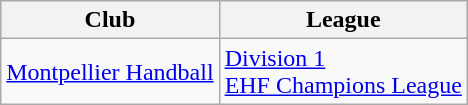<table class="wikitable">
<tr>
<th>Club</th>
<th>League</th>
</tr>
<tr>
<td><a href='#'>Montpellier Handball</a></td>
<td><a href='#'>Division 1</a><br><a href='#'>EHF Champions League</a></td>
</tr>
</table>
